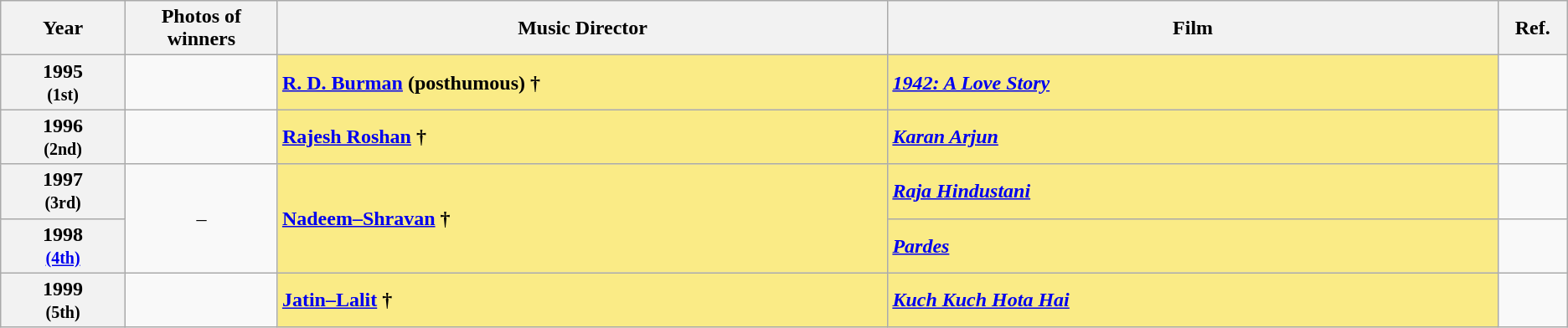<table class="wikitable sortable" style="text-align:left;">
<tr>
<th scope="col" style="width:3%; text-align:center;">Year</th>
<th scope="col" style="width:3%;text-align:center;">Photos of winners</th>
<th scope="col" style="width:15%;text-align:center;">Music Director</th>
<th scope="col" style="width:15%;text-align:center;">Film</th>
<th scope="col" style="width:1%;text-align:center;">Ref.</th>
</tr>
<tr>
<th scope="row" style="text-align:center">1995 <br><small>(1st)</small></th>
<td style="text-align:center"></td>
<td style="background:#FAEB86;"><strong><a href='#'>R. D. Burman</a> (posthumous)</strong> <strong>†</strong></td>
<td style="background:#FAEB86;"><strong><em><a href='#'>1942: A Love Story</a></em></strong></td>
<td></td>
</tr>
<tr>
<th scope="row" style="text-align:center">1996 <br><small>(2nd)</small></th>
<td style="text-align:center"></td>
<td style="background:#FAEB86;"><strong><a href='#'>Rajesh Roshan</a></strong> <strong>†</strong></td>
<td style="background:#FAEB86;"><strong><em><a href='#'>Karan Arjun</a></em></strong></td>
<td></td>
</tr>
<tr>
<th scope="row" style="text-align:center">1997 <br><small>(3rd)</small></th>
<td rowspan="2" style="text-align:center">–</td>
<td rowspan="2" style="background:#FAEB86;"><strong><a href='#'>Nadeem–Shravan</a></strong> <strong>†</strong></td>
<td style="background:#FAEB86;"><strong><em><a href='#'>Raja Hindustani</a></em></strong></td>
<td></td>
</tr>
<tr>
<th scope="row" style="text-align:center">1998 <br><a href='#'><small>(4th)</small></a></th>
<td style="background:#FAEB86;"><em><a href='#'><strong>Pardes</strong></a></em></td>
<td></td>
</tr>
<tr>
<th scope="row" style="text-align:center">1999 <br><small>(5th)</small></th>
<td style="text-align:center"></td>
<td style="background:#FAEB86;"><strong><a href='#'>Jatin–Lalit</a></strong> <strong>†</strong></td>
<td style="background:#FAEB86;"><strong><em><a href='#'>Kuch Kuch Hota Hai</a></em></strong></td>
<td></td>
</tr>
</table>
